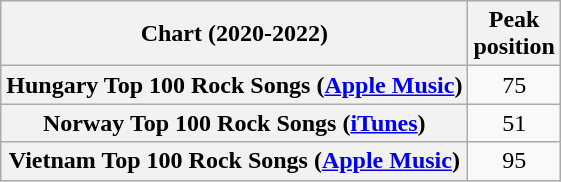<table class="wikitable sortable plainrowheaders" style="text-align:center">
<tr>
<th scope="col">Chart (2020-2022)</th>
<th scope="col">Peak<br>position</th>
</tr>
<tr>
<th scope="row">Hungary Top 100 Rock Songs (<a href='#'>Apple Music</a>)</th>
<td>75</td>
</tr>
<tr>
<th scope="row">Norway Top 100 Rock Songs (<a href='#'>iTunes</a>)</th>
<td>51</td>
</tr>
<tr>
<th scope="row">Vietnam Top 100 Rock Songs (<a href='#'>Apple Music</a>)</th>
<td>95</td>
</tr>
</table>
